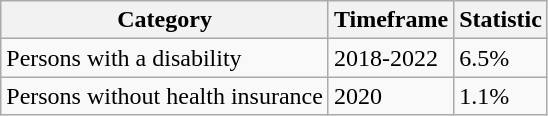<table class="wikitable mw-collapsible">
<tr>
<th>Category</th>
<th>Timeframe</th>
<th>Statistic</th>
</tr>
<tr>
<td>Persons with a disability</td>
<td>2018-2022</td>
<td>6.5%</td>
</tr>
<tr>
<td>Persons without health insurance</td>
<td>2020</td>
<td>1.1%</td>
</tr>
</table>
